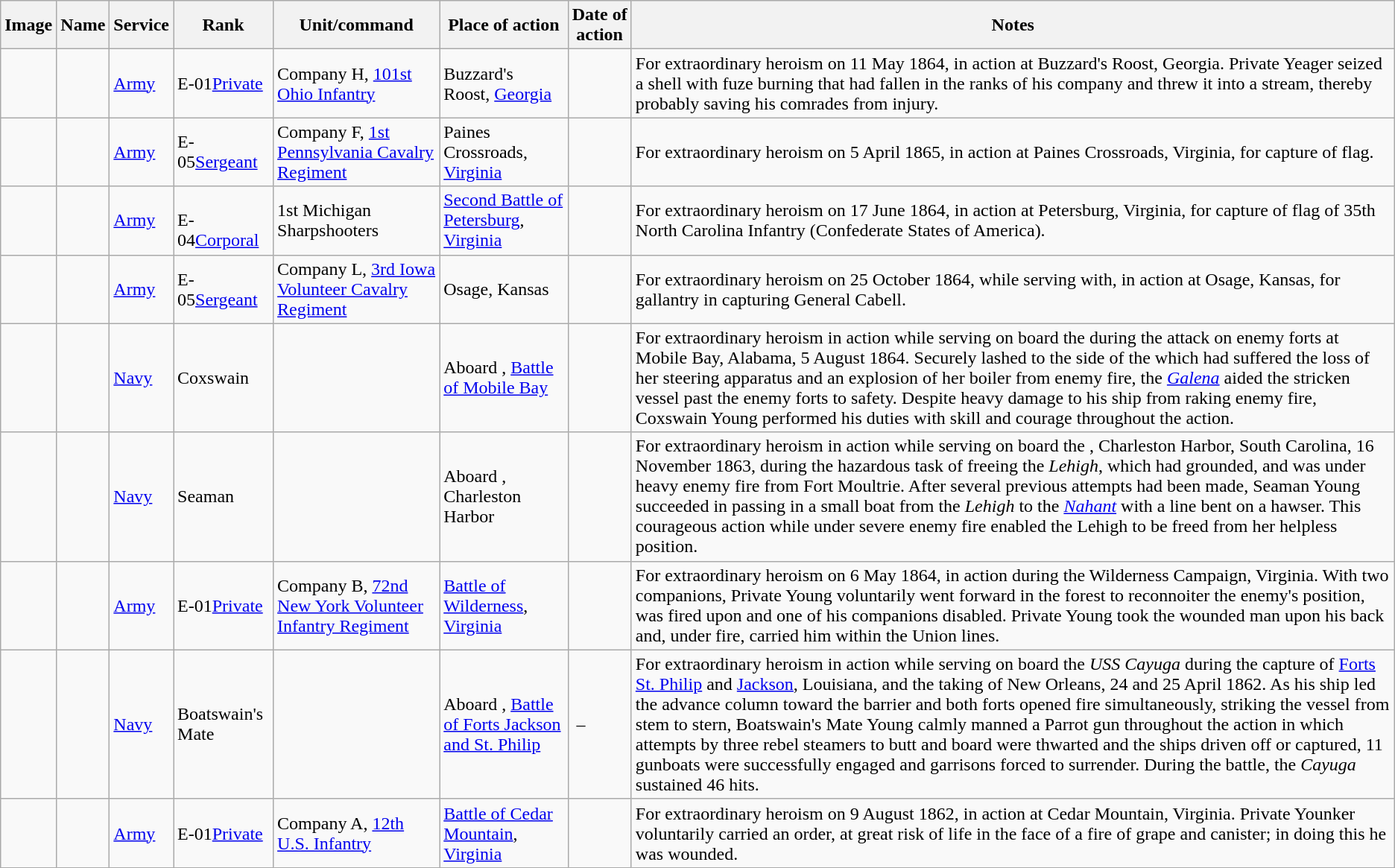<table class="wikitable sortable">
<tr>
<th class="unsortable">Image</th>
<th>Name</th>
<th>Service</th>
<th>Rank</th>
<th>Unit/command</th>
<th>Place of action</th>
<th>Date of action</th>
<th class="unsortable">Notes</th>
</tr>
<tr>
<td></td>
<td></td>
<td><a href='#'>Army</a></td>
<td><span>E-01</span><a href='#'>Private</a></td>
<td> Company H, <a href='#'>101st Ohio Infantry</a></td>
<td>Buzzard's Roost, <a href='#'>Georgia</a></td>
<td></td>
<td>For extraordinary heroism on 11 May 1864, in action at Buzzard's Roost, Georgia. Private Yeager seized a shell with fuze burning that had fallen in the ranks of his company and threw it into a stream, thereby probably saving his comrades from injury.</td>
</tr>
<tr>
<td></td>
<td></td>
<td><a href='#'>Army</a></td>
<td><span>E-05</span><a href='#'>Sergeant</a></td>
<td> Company F, <a href='#'>1st Pennsylvania Cavalry Regiment</a></td>
<td>Paines Crossroads, <a href='#'>Virginia</a></td>
<td></td>
<td>For extraordinary heroism on 5 April 1865, in action at Paines Crossroads, Virginia, for capture of flag.</td>
</tr>
<tr>
<td></td>
<td></td>
<td><a href='#'>Army</a></td>
<td><br><span>E-04</span><a href='#'>Corporal</a></td>
<td> 1st Michigan Sharpshooters</td>
<td><a href='#'>Second Battle of Petersburg</a>, <a href='#'>Virginia</a></td>
<td></td>
<td>For extraordinary heroism on 17 June 1864, in action at Petersburg, Virginia, for capture of flag of 35th North Carolina Infantry (Confederate States of America).</td>
</tr>
<tr>
<td></td>
<td></td>
<td><a href='#'>Army</a></td>
<td><span>E-05</span><a href='#'>Sergeant</a></td>
<td> Company L, <a href='#'>3rd Iowa Volunteer Cavalry Regiment</a></td>
<td>Osage, Kansas</td>
<td></td>
<td>For extraordinary heroism on 25 October 1864, while serving with, in action at Osage, Kansas, for gallantry in capturing General Cabell.</td>
</tr>
<tr>
<td></td>
<td></td>
<td><a href='#'>Navy</a></td>
<td>Coxswain</td>
<td> </td>
<td>Aboard , <a href='#'>Battle of Mobile Bay</a></td>
<td></td>
<td>For extraordinary heroism in action while serving on board the  during the attack on enemy forts at Mobile Bay, Alabama, 5 August 1864. Securely lashed to the side of the  which had suffered the loss of her steering apparatus and an explosion of her boiler from enemy fire, the <a href='#'><em>Galena</em></a> aided the stricken vessel past the enemy forts to safety. Despite heavy damage to his ship from raking enemy fire, Coxswain Young performed his duties with skill and courage throughout the action.</td>
</tr>
<tr>
<td></td>
<td></td>
<td><a href='#'>Navy</a></td>
<td>Seaman</td>
<td> </td>
<td>Aboard , Charleston Harbor</td>
<td></td>
<td>For extraordinary heroism in action while serving on board the <em></em>, Charleston Harbor, South Carolina, 16 November 1863, during the hazardous task of freeing the <em>Lehigh</em>, which had grounded, and was under heavy enemy fire from Fort Moultrie. After several previous attempts had been made, Seaman Young succeeded in passing in a small boat from the <em>Lehigh</em> to the <a href='#'><em>Nahant</em></a> with a line bent on a hawser. This courageous action while under severe enemy fire enabled the Lehigh to be freed from her helpless position.</td>
</tr>
<tr>
<td></td>
<td></td>
<td><a href='#'>Army</a></td>
<td><span>E-01</span><a href='#'>Private</a></td>
<td> Company B, <a href='#'>72nd New York Volunteer Infantry Regiment</a></td>
<td><a href='#'>Battle of Wilderness</a>, <a href='#'>Virginia</a></td>
<td></td>
<td>For extraordinary heroism on 6 May 1864, in action during the Wilderness Campaign, Virginia. With two companions, Private Young voluntarily went forward in the forest to reconnoiter the enemy's position, was fired upon and one of his companions disabled. Private Young took the wounded man upon his back and, under fire, carried him within the Union lines.</td>
</tr>
<tr>
<td></td>
<td></td>
<td><a href='#'>Navy</a></td>
<td>Boatswain's Mate</td>
<td> </td>
<td>Aboard , <a href='#'>Battle of Forts Jackson and St. Philip</a></td>
<td> – </td>
<td>For extraordinary heroism in action while serving on board the <em>USS Cayuga</em> during the capture of <a href='#'>Forts St. Philip</a> and <a href='#'>Jackson</a>, Louisiana, and the taking of New Orleans, 24 and 25 April 1862. As his ship led the advance column toward the barrier and both forts opened fire simultaneously, striking the vessel from stem to stern, Boatswain's Mate Young calmly manned a Parrot gun throughout the action in which attempts by three rebel steamers to butt and board were thwarted and the ships driven off or captured, 11 gunboats were successfully engaged and garrisons forced to surrender. During the battle, the <em>Cayuga</em> sustained 46 hits.</td>
</tr>
<tr>
<td></td>
<td></td>
<td><a href='#'>Army</a></td>
<td><span>E-01</span><a href='#'>Private</a></td>
<td> Company A, <a href='#'>12th U.S. Infantry</a></td>
<td><a href='#'>Battle of Cedar Mountain</a>, <a href='#'>Virginia</a></td>
<td></td>
<td>For extraordinary heroism on 9 August 1862, in action at Cedar Mountain, Virginia. Private Younker voluntarily carried an order, at great risk of life in the face of a fire of grape and canister; in doing this he was wounded.</td>
</tr>
</table>
